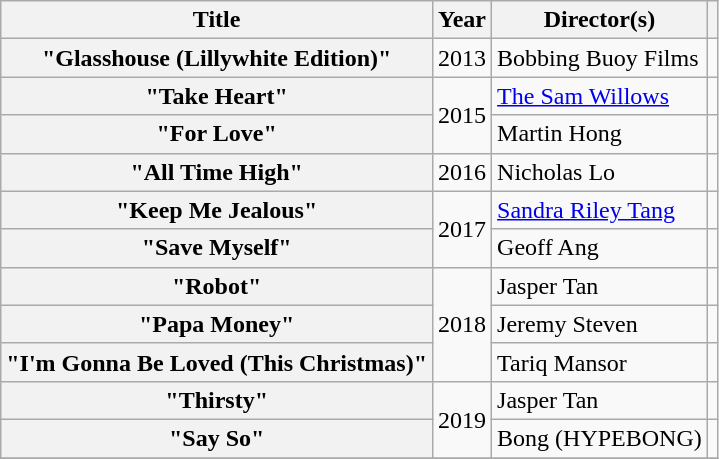<table class="wikitable plainrowheaders">
<tr>
<th scope="col">Title</th>
<th scope="col">Year</th>
<th scope="col">Director(s)</th>
<th scope="col"></th>
</tr>
<tr>
<th scope="row">"Glasshouse (Lillywhite Edition)"</th>
<td>2013</td>
<td>Bobbing Buoy Films</td>
<td style="text-align:center"></td>
</tr>
<tr>
<th scope="row">"Take Heart"</th>
<td rowspan="2">2015</td>
<td><a href='#'>The Sam Willows</a></td>
<td style="text-align:center"></td>
</tr>
<tr>
<th scope="row">"For Love"</th>
<td>Martin Hong</td>
<td style="text-align:center"></td>
</tr>
<tr>
<th scope="row">"All Time High"</th>
<td>2016</td>
<td>Nicholas Lo</td>
<td style="text-align:center"></td>
</tr>
<tr>
<th scope="row">"Keep Me Jealous"</th>
<td rowspan="2">2017</td>
<td><a href='#'>Sandra Riley Tang</a></td>
<td style="text-align:center"></td>
</tr>
<tr>
<th scope="row">"Save Myself"</th>
<td>Geoff Ang</td>
<td style="text-align:center"></td>
</tr>
<tr>
<th scope="row">"Robot"</th>
<td rowspan="3">2018</td>
<td>Jasper Tan</td>
<td style="text-align:center"></td>
</tr>
<tr>
<th scope="row">"Papa Money"</th>
<td>Jeremy Steven</td>
<td style="text-align:center"></td>
</tr>
<tr>
<th scope="row">"I'm Gonna Be Loved (This Christmas)"</th>
<td>Tariq Mansor</td>
<td style="text-align:center"></td>
</tr>
<tr>
<th scope="row">"Thirsty"</th>
<td rowspan="2">2019</td>
<td>Jasper Tan</td>
<td style="text-align:center"></td>
</tr>
<tr>
<th scope="row">"Say So" <br></th>
<td>Bong (HYPEBONG)</td>
<td style="text-align:center"></td>
</tr>
<tr>
</tr>
</table>
